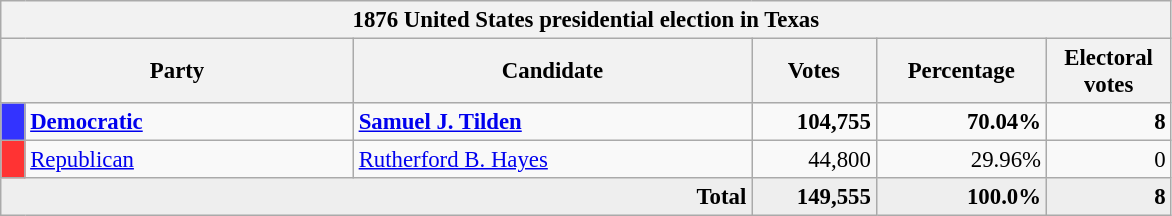<table class="wikitable" style="font-size: 95%;">
<tr>
<th colspan="6">1876 United States presidential election in Texas</th>
</tr>
<tr>
<th colspan="2" style="width: 15em">Party</th>
<th style="width: 17em">Candidate</th>
<th style="width: 5em">Votes</th>
<th style="width: 7em">Percentage</th>
<th style="width: 5em">Electoral votes</th>
</tr>
<tr>
<th style="background:#3333FF; width:3px;"></th>
<td style="width: 130px"><strong><a href='#'>Democratic</a></strong></td>
<td><strong><a href='#'>Samuel J. Tilden</a></strong></td>
<td style="text-align:right;"><strong>104,755</strong></td>
<td style="text-align:right;"><strong>70.04%</strong></td>
<td style="text-align:right;"><strong>8</strong></td>
</tr>
<tr>
<th style="background:#FF3333; width:3px;"></th>
<td style="width: 130px"><a href='#'>Republican</a></td>
<td><a href='#'>Rutherford B. Hayes</a></td>
<td style="text-align:right;">44,800</td>
<td style="text-align:right;">29.96%</td>
<td style="text-align:right;">0</td>
</tr>
<tr style="background:#eee; text-align:right;">
<td colspan="3"><strong>Total</strong></td>
<td><strong>149,555</strong></td>
<td><strong>100.0%</strong></td>
<td><strong>8</strong></td>
</tr>
</table>
